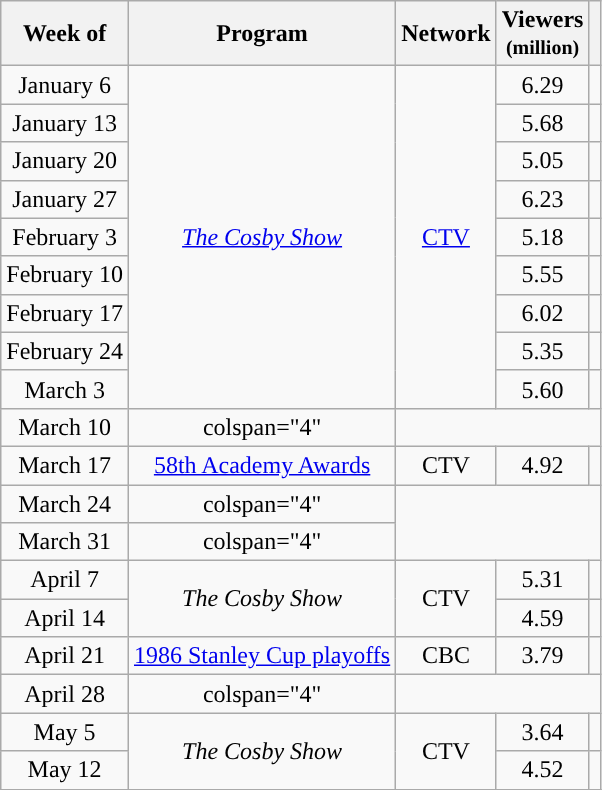<table class="wikitable plainrowheaders" style="text-align:center;">
<tr>
<th>Week of</th>
<th>Program</th>
<th>Network</th>
<th>Viewers<br><small>(million)</small></th>
<th></th>
</tr>
<tr>
<td>January 6</td>
<td rowspan="9"><em><a href='#'>The Cosby Show</a></em></td>
<td rowspan="9"><a href='#'>CTV</a></td>
<td>6.29</td>
<td></td>
</tr>
<tr>
<td>January 13</td>
<td>5.68</td>
<td></td>
</tr>
<tr>
<td>January 20</td>
<td>5.05</td>
<td></td>
</tr>
<tr>
<td>January 27</td>
<td>6.23</td>
<td></td>
</tr>
<tr>
<td>February 3</td>
<td>5.18</td>
<td></td>
</tr>
<tr>
<td>February 10</td>
<td>5.55</td>
<td></td>
</tr>
<tr>
<td>February 17</td>
<td>6.02</td>
<td></td>
</tr>
<tr>
<td>February 24</td>
<td>5.35</td>
<td></td>
</tr>
<tr>
<td>March 3</td>
<td>5.60</td>
<td></td>
</tr>
<tr>
<td>March 10</td>
<td>colspan="4" </td>
</tr>
<tr>
<td>March 17</td>
<td><a href='#'>58th Academy Awards</a></td>
<td>CTV</td>
<td>4.92</td>
<td></td>
</tr>
<tr>
<td>March 24</td>
<td>colspan="4" </td>
</tr>
<tr>
<td>March 31</td>
<td>colspan="4" </td>
</tr>
<tr>
<td>April 7</td>
<td rowspan="2'"><em>The Cosby Show</em></td>
<td rowspan="2">CTV</td>
<td>5.31</td>
<td></td>
</tr>
<tr>
<td>April 14</td>
<td>4.59</td>
<td></td>
</tr>
<tr>
<td>April 21</td>
<td><a href='#'>1986 Stanley Cup playoffs</a></td>
<td>CBC</td>
<td>3.79</td>
<td></td>
</tr>
<tr>
<td>April 28</td>
<td>colspan="4" </td>
</tr>
<tr>
<td>May 5</td>
<td rowspan="2'"><em>The Cosby Show</em></td>
<td rowspan="2">CTV</td>
<td>3.64</td>
<td></td>
</tr>
<tr>
<td>May 12</td>
<td>4.52</td>
<td></td>
</tr>
<tr>
</tr>
</table>
